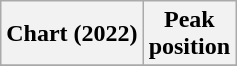<table class="wikitable plainrowheaders" style="text-align:center">
<tr>
<th scope="col">Chart (2022)</th>
<th scope="col">Peak<br>position</th>
</tr>
<tr>
</tr>
</table>
